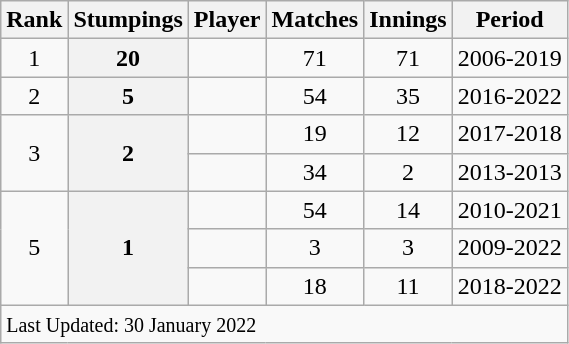<table class="wikitable plainrowheaders sortable">
<tr>
<th scope=col>Rank</th>
<th scope=col>Stumpings</th>
<th scope=col>Player</th>
<th scope=col>Matches</th>
<th scope=col>Innings</th>
<th scope=col>Period</th>
</tr>
<tr>
<td align=center>1</td>
<th scope=row style=text-align:center;>20</th>
<td></td>
<td align=center>71</td>
<td align=center>71</td>
<td>2006-2019</td>
</tr>
<tr>
<td align=center>2</td>
<th scope=row style=text-align:center;>5</th>
<td> </td>
<td align=center>54</td>
<td align=center>35</td>
<td>2016-2022</td>
</tr>
<tr>
<td align=center rowspan=2>3</td>
<th scope=row style=text-align:center; rowspan=2>2</th>
<td></td>
<td align=center>19</td>
<td align=center>12</td>
<td>2017-2018</td>
</tr>
<tr>
<td></td>
<td align=center>34</td>
<td align=center>2</td>
<td>2013-2013</td>
</tr>
<tr>
<td align=center rowspan=3>5</td>
<th scope=row style=text-align:center; rowspan=3>1</th>
<td> </td>
<td align=center>54</td>
<td align=center>14</td>
<td>2010-2021</td>
</tr>
<tr>
<td></td>
<td align=center>3</td>
<td align=center>3</td>
<td>2009-2022</td>
</tr>
<tr>
<td> </td>
<td align=center>18</td>
<td align=center>11</td>
<td>2018-2022</td>
</tr>
<tr class=sortbottom>
<td colspan=6><small>Last Updated: 30 January 2022</small></td>
</tr>
</table>
